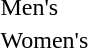<table>
<tr>
<td>Men's</td>
<td></td>
<td></td>
<td></td>
</tr>
<tr>
<td>Women's</td>
<td></td>
<td></td>
<td></td>
</tr>
</table>
